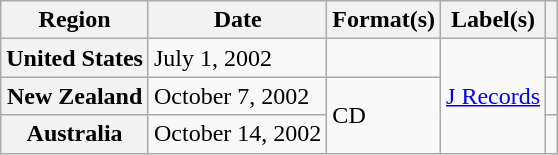<table class="wikitable plainrowheaders">
<tr>
<th scope="col">Region</th>
<th scope="col">Date</th>
<th scope="col">Format(s)</th>
<th scope="col">Label(s)</th>
<th scope="col"></th>
</tr>
<tr>
<th scope="row">United States</th>
<td>July 1, 2002</td>
<td></td>
<td rowspan="3"><a href='#'>J Records</a></td>
<td></td>
</tr>
<tr>
<th scope="row">New Zealand</th>
<td>October 7, 2002</td>
<td rowspan="2">CD</td>
<td></td>
</tr>
<tr>
<th scope="row">Australia</th>
<td>October 14, 2002</td>
<td></td>
</tr>
</table>
